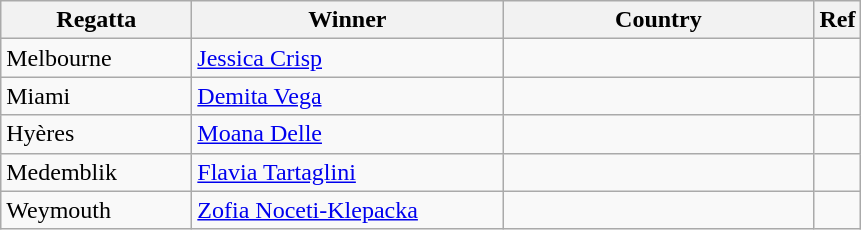<table class="wikitable">
<tr>
<th width=120>Regatta</th>
<th style="width:200px;">Winner</th>
<th style="width:200px;">Country</th>
<th>Ref</th>
</tr>
<tr>
<td>Melbourne</td>
<td><a href='#'>Jessica Crisp</a></td>
<td></td>
<td></td>
</tr>
<tr>
<td>Miami</td>
<td><a href='#'>Demita Vega</a></td>
<td></td>
<td></td>
</tr>
<tr>
<td>Hyères</td>
<td><a href='#'>Moana Delle</a></td>
<td></td>
<td></td>
</tr>
<tr>
<td>Medemblik</td>
<td><a href='#'>Flavia Tartaglini</a></td>
<td></td>
<td></td>
</tr>
<tr>
<td>Weymouth</td>
<td><a href='#'>Zofia Noceti-Klepacka</a></td>
<td></td>
<td></td>
</tr>
</table>
